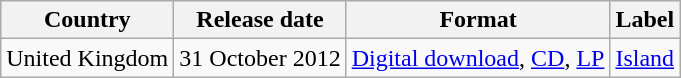<table class="wikitable" style="text-align: center;">
<tr>
<th>Country</th>
<th>Release date</th>
<th>Format</th>
<th>Label</th>
</tr>
<tr>
<td>United Kingdom</td>
<td>31 October 2012</td>
<td><a href='#'>Digital download</a>, <a href='#'>CD</a>, <a href='#'>LP</a></td>
<td><a href='#'>Island</a></td>
</tr>
</table>
